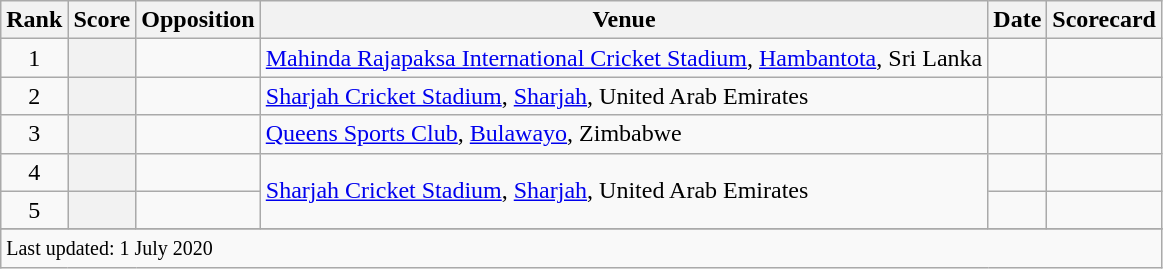<table class="wikitable plainrowheaders sortable">
<tr>
<th scope=col>Rank</th>
<th scope=col>Score</th>
<th scope=col>Opposition</th>
<th scope=col>Venue</th>
<th scope=col>Date</th>
<th scope=col>Scorecard</th>
</tr>
<tr>
<td align=center>1</td>
<th scope=row style=text-align:center;></th>
<td></td>
<td><a href='#'>Mahinda Rajapaksa International Cricket Stadium</a>, <a href='#'>Hambantota</a>, Sri Lanka</td>
<td></td>
<td></td>
</tr>
<tr>
<td align=center>2</td>
<th scope=row style=text-align:center;></th>
<td></td>
<td><a href='#'>Sharjah Cricket Stadium</a>, <a href='#'>Sharjah</a>, United Arab Emirates</td>
<td></td>
<td></td>
</tr>
<tr>
<td align=center>3</td>
<th scope=row style=text-align:center;></th>
<td></td>
<td><a href='#'>Queens Sports Club</a>, <a href='#'>Bulawayo</a>, Zimbabwe</td>
<td></td>
<td></td>
</tr>
<tr>
<td align=center>4</td>
<th scope=row style=text-align:center;></th>
<td></td>
<td rowspan=2><a href='#'>Sharjah Cricket Stadium</a>, <a href='#'>Sharjah</a>, United Arab Emirates</td>
<td></td>
<td></td>
</tr>
<tr>
<td align=center>5</td>
<th scope=row style=text-align:center;></th>
<td></td>
<td></td>
<td></td>
</tr>
<tr>
</tr>
<tr class=sortbottom>
<td colspan=6><small>Last updated: 1 July 2020</small></td>
</tr>
</table>
